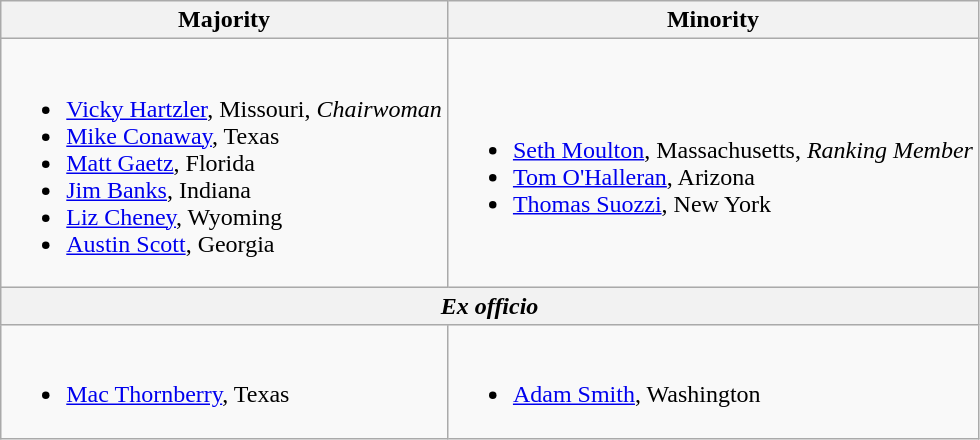<table class=wikitable>
<tr>
<th>Majority</th>
<th>Minority</th>
</tr>
<tr>
<td><br><ul><li><a href='#'>Vicky Hartzler</a>, Missouri, <em>Chairwoman</em></li><li><a href='#'>Mike Conaway</a>, Texas</li><li><a href='#'>Matt Gaetz</a>, Florida</li><li><a href='#'>Jim Banks</a>, Indiana</li><li><a href='#'>Liz Cheney</a>, Wyoming</li><li><a href='#'>Austin Scott</a>, Georgia</li></ul></td>
<td><br><ul><li><a href='#'>Seth Moulton</a>, Massachusetts, <em>Ranking Member</em></li><li><a href='#'>Tom O'Halleran</a>, Arizona</li><li><a href='#'>Thomas Suozzi</a>, New York</li></ul></td>
</tr>
<tr>
<th colspan=2><em>Ex officio</em></th>
</tr>
<tr>
<td><br><ul><li><a href='#'>Mac Thornberry</a>, Texas</li></ul></td>
<td><br><ul><li><a href='#'>Adam Smith</a>, Washington</li></ul></td>
</tr>
</table>
